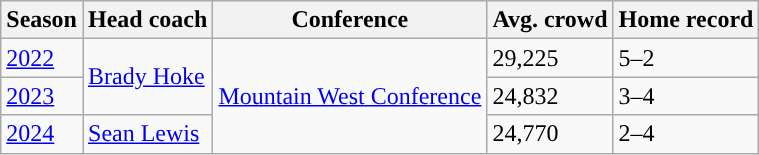<table class="wikitable">
<tr>
<th>Season</th>
<th>Head coach</th>
<th>Conference</th>
<th>Avg. crowd</th>
<th>Home record</th>
</tr>
<tr>
<td><a href='#'>2022</a></td>
<td rowspan=2><a href='#'>Brady Hoke</a></td>
<td rowspan=3><a href='#'>Mountain West Conference</a></td>
<td>29,225</td>
<td>5–2</td>
</tr>
<tr>
<td><a href='#'>2023</a></td>
<td>24,832</td>
<td>3–4</td>
</tr>
<tr>
<td><a href='#'>2024</a></td>
<td><a href='#'>Sean Lewis</a></td>
<td>24,770</td>
<td>2–4</td>
</tr>
</table>
